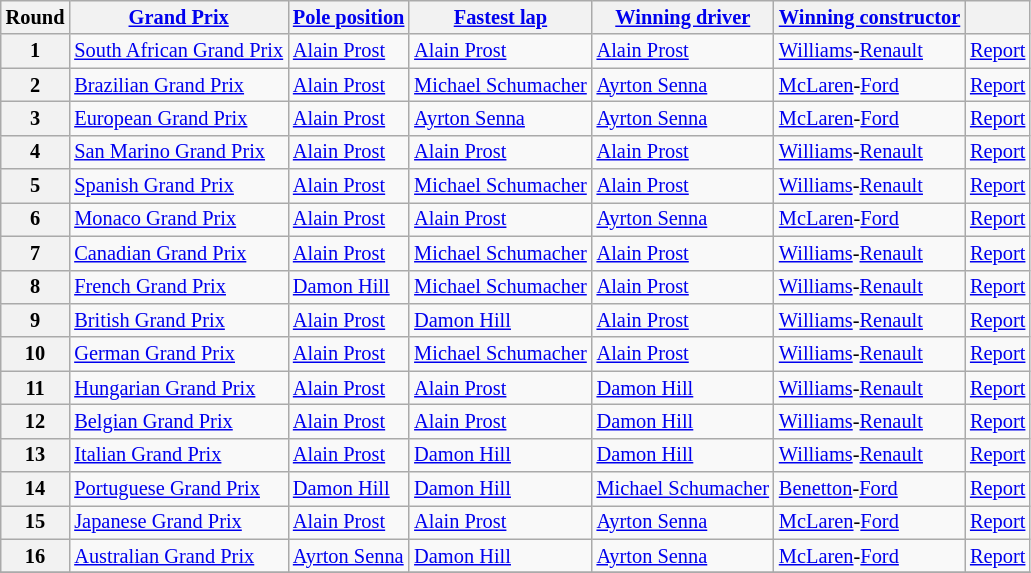<table class="wikitable sortable" style="font-size: 85%;">
<tr>
<th>Round</th>
<th><a href='#'>Grand Prix</a></th>
<th><a href='#'>Pole position</a></th>
<th><a href='#'>Fastest lap</a></th>
<th><a href='#'>Winning driver</a></th>
<th><a href='#'>Winning constructor</a></th>
<th></th>
</tr>
<tr>
<th>1</th>
<td nowrap> <a href='#'>South African Grand Prix</a></td>
<td data-sort-value="PRO"> <a href='#'>Alain Prost</a></td>
<td data-sort-value="PRO"> <a href='#'>Alain Prost</a></td>
<td data-sort-value="PRO"> <a href='#'>Alain Prost</a></td>
<td nowrap data-sort-value="WIL"> <a href='#'>Williams</a>-<a href='#'>Renault</a></td>
<td><a href='#'>Report</a></td>
</tr>
<tr>
<th>2</th>
<td> <a href='#'>Brazilian Grand Prix</a></td>
<td data-sort-value="PRO"> <a href='#'>Alain Prost</a></td>
<td data-sort-value="SCH"> <a href='#'>Michael Schumacher</a></td>
<td data-sort-value="SEN"> <a href='#'>Ayrton Senna</a></td>
<td data-sort-value="MCl"> <a href='#'>McLaren</a>-<a href='#'>Ford</a></td>
<td><a href='#'>Report</a></td>
</tr>
<tr>
<th>3</th>
<td data-sort-value="EUR"> <a href='#'>European Grand Prix</a></td>
<td data-sort-value="PRO"> <a href='#'>Alain Prost</a></td>
<td data-sort-value="SEN"> <a href='#'>Ayrton Senna</a></td>
<td data-sort-value="SEN"> <a href='#'>Ayrton Senna</a></td>
<td data-sort-value="MCl"> <a href='#'>McLaren</a>-<a href='#'>Ford</a></td>
<td><a href='#'>Report</a></td>
</tr>
<tr>
<th>4</th>
<td data-sort-value="SAN"> <a href='#'>San Marino Grand Prix</a></td>
<td data-sort-value="PRO"> <a href='#'>Alain Prost</a></td>
<td data-sort-value="PRO"> <a href='#'>Alain Prost</a></td>
<td data-sort-value="PRO"> <a href='#'>Alain Prost</a></td>
<td data-sort-value="WIL"> <a href='#'>Williams</a>-<a href='#'>Renault</a></td>
<td><a href='#'>Report</a></td>
</tr>
<tr>
<th>5</th>
<td> <a href='#'>Spanish Grand Prix</a></td>
<td data-sort-value="PRO"> <a href='#'>Alain Prost</a></td>
<td data-sort-value="SCH"> <a href='#'>Michael Schumacher</a></td>
<td data-sort-value="PRO"> <a href='#'>Alain Prost</a></td>
<td data-sort-value="WIL"> <a href='#'>Williams</a>-<a href='#'>Renault</a></td>
<td><a href='#'>Report</a></td>
</tr>
<tr>
<th>6</th>
<td> <a href='#'>Monaco Grand Prix</a></td>
<td data-sort-value="PRO"> <a href='#'>Alain Prost</a></td>
<td data-sort-value="PRO"> <a href='#'>Alain Prost</a></td>
<td data-sort-value="SEN"> <a href='#'>Ayrton Senna</a></td>
<td data-sort-value="MCl"> <a href='#'>McLaren</a>-<a href='#'>Ford</a></td>
<td><a href='#'>Report</a></td>
</tr>
<tr>
<th>7</th>
<td> <a href='#'>Canadian Grand Prix</a></td>
<td data-sort-value="PRO"> <a href='#'>Alain Prost</a></td>
<td data-sort-value="SCH"> <a href='#'>Michael Schumacher</a></td>
<td data-sort-value="PRO"> <a href='#'>Alain Prost</a></td>
<td data-sort-value="WIL"> <a href='#'>Williams</a>-<a href='#'>Renault</a></td>
<td><a href='#'>Report</a></td>
</tr>
<tr>
<th>8</th>
<td> <a href='#'>French Grand Prix</a></td>
<td data-sort-value="HIL"> <a href='#'>Damon Hill</a></td>
<td nowrap data-sort-value="SCH"> <a href='#'>Michael Schumacher</a></td>
<td data-sort-value="PRO"> <a href='#'>Alain Prost</a></td>
<td data-sort-value="WIL"> <a href='#'>Williams</a>-<a href='#'>Renault</a></td>
<td><a href='#'>Report</a></td>
</tr>
<tr>
<th>9</th>
<td data-sort-value="BRI"> <a href='#'>British Grand Prix</a></td>
<td data-sort-value="PRO"> <a href='#'>Alain Prost</a></td>
<td data-sort-value="HIL"> <a href='#'>Damon Hill</a></td>
<td data-sort-value="PRO"> <a href='#'>Alain Prost</a></td>
<td data-sort-value="WIL"> <a href='#'>Williams</a>-<a href='#'>Renault</a></td>
<td><a href='#'>Report</a></td>
</tr>
<tr>
<th>10</th>
<td> <a href='#'>German Grand Prix</a></td>
<td data-sort-value="PRO"> <a href='#'>Alain Prost</a></td>
<td data-sort-value="SCH"> <a href='#'>Michael Schumacher</a></td>
<td data-sort-value="PRO"> <a href='#'>Alain Prost</a></td>
<td data-sort-value="WIL"> <a href='#'>Williams</a>-<a href='#'>Renault</a></td>
<td><a href='#'>Report</a></td>
</tr>
<tr>
<th>11</th>
<td> <a href='#'>Hungarian Grand Prix</a></td>
<td data-sort-value="PRO"> <a href='#'>Alain Prost</a></td>
<td data-sort-value="PRO"> <a href='#'>Alain Prost</a></td>
<td data-sort-value="HIL"> <a href='#'>Damon Hill</a></td>
<td data-sort-value="WIL"> <a href='#'>Williams</a>-<a href='#'>Renault</a></td>
<td><a href='#'>Report</a></td>
</tr>
<tr>
<th>12</th>
<td> <a href='#'>Belgian Grand Prix</a></td>
<td data-sort-value="PRO"> <a href='#'>Alain Prost</a></td>
<td data-sort-value="PRO"> <a href='#'>Alain Prost</a></td>
<td data-sort-value="HIL"> <a href='#'>Damon Hill</a></td>
<td data-sort-value="WIL"> <a href='#'>Williams</a>-<a href='#'>Renault</a></td>
<td><a href='#'>Report</a></td>
</tr>
<tr>
<th>13</th>
<td> <a href='#'>Italian Grand Prix</a></td>
<td data-sort-value="PRO"> <a href='#'>Alain Prost</a></td>
<td data-sort-value="HIL"> <a href='#'>Damon Hill</a></td>
<td data-sort-value="HIL"> <a href='#'>Damon Hill</a></td>
<td data-sort-value="WIL"> <a href='#'>Williams</a>-<a href='#'>Renault</a></td>
<td><a href='#'>Report</a></td>
</tr>
<tr>
<th>14</th>
<td> <a href='#'>Portuguese Grand Prix</a></td>
<td data-sort-value="HIL"> <a href='#'>Damon Hill</a></td>
<td data-sort-value="HIL"> <a href='#'>Damon Hill</a></td>
<td nowrap data-sort-value="SCH"> <a href='#'>Michael Schumacher</a></td>
<td data-sort-value="BEN"> <a href='#'>Benetton</a>-<a href='#'>Ford</a></td>
<td><a href='#'>Report</a></td>
</tr>
<tr>
<th>15</th>
<td> <a href='#'>Japanese Grand Prix</a></td>
<td data-sort-value="PRO"> <a href='#'>Alain Prost</a></td>
<td data-sort-value="PRO"> <a href='#'>Alain Prost</a></td>
<td data-sort-value="SEN"> <a href='#'>Ayrton Senna</a></td>
<td data-sort-value="MCl"> <a href='#'>McLaren</a>-<a href='#'>Ford</a></td>
<td><a href='#'>Report</a></td>
</tr>
<tr>
<th>16</th>
<td> <a href='#'>Australian Grand Prix</a></td>
<td nowrap data-sort-value="SEN"> <a href='#'>Ayrton Senna</a></td>
<td data-sort-value="HIL"> <a href='#'>Damon Hill</a></td>
<td data-sort-value="SEN"> <a href='#'>Ayrton Senna</a></td>
<td data-sort-value="MCl"> <a href='#'>McLaren</a>-<a href='#'>Ford</a></td>
<td><a href='#'>Report</a></td>
</tr>
<tr>
</tr>
</table>
